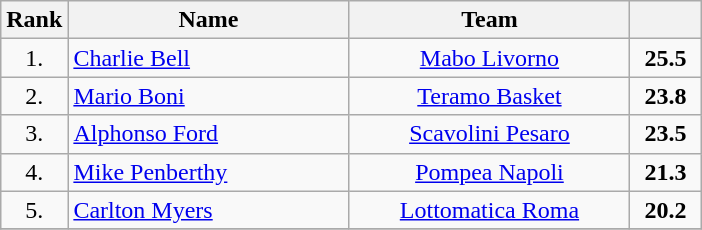<table class="wikitable" style="text-align: center;">
<tr>
<th>Rank</th>
<th width=180>Name</th>
<th width=180>Team</th>
<th width=40></th>
</tr>
<tr>
<td>1.</td>
<td align="left"> <a href='#'>Charlie Bell</a></td>
<td><a href='#'>Mabo Livorno</a></td>
<td><strong>25.5</strong></td>
</tr>
<tr>
<td>2.</td>
<td align="left"> <a href='#'>Mario Boni</a></td>
<td><a href='#'>Teramo Basket</a></td>
<td><strong>23.8</strong></td>
</tr>
<tr>
<td>3.</td>
<td align="left"> <a href='#'>Alphonso Ford</a></td>
<td><a href='#'>Scavolini Pesaro</a></td>
<td><strong>23.5</strong></td>
</tr>
<tr>
<td>4.</td>
<td align="left"> <a href='#'>Mike Penberthy</a></td>
<td><a href='#'>Pompea Napoli</a></td>
<td><strong>21.3</strong></td>
</tr>
<tr>
<td>5.</td>
<td align="left"> <a href='#'>Carlton Myers</a></td>
<td><a href='#'>Lottomatica Roma</a></td>
<td><strong>20.2</strong></td>
</tr>
<tr>
</tr>
</table>
